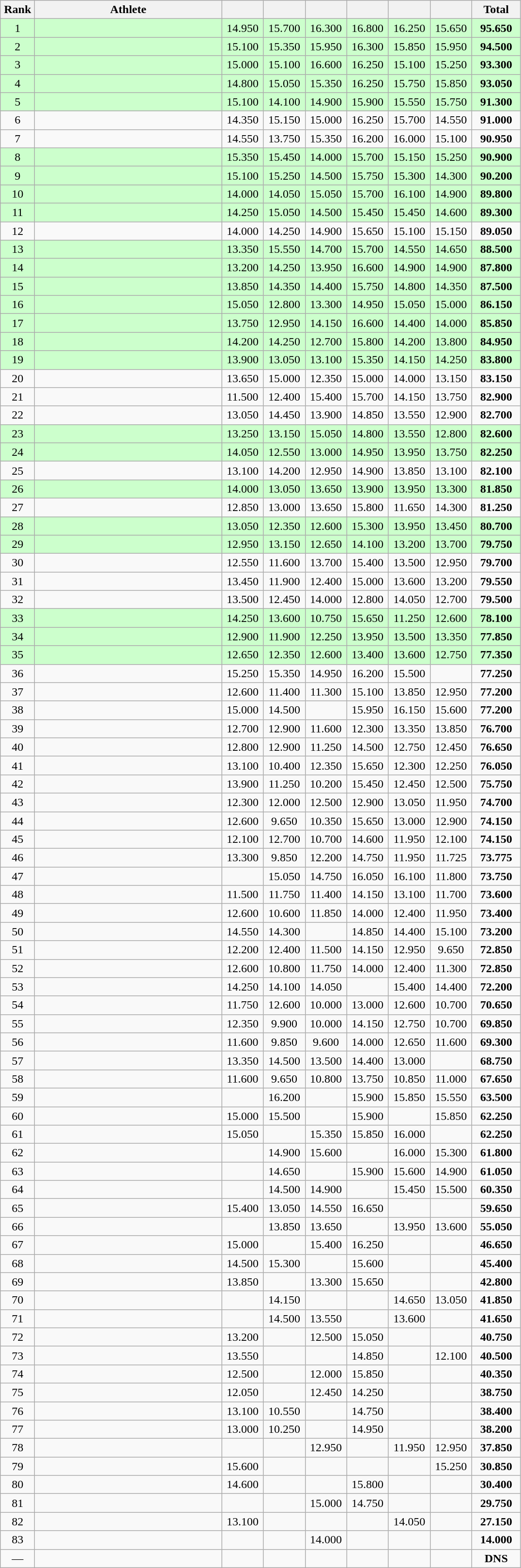<table class=wikitable style="text-align:center">
<tr>
<th width=40>Rank</th>
<th width=250>Athlete</th>
<th width=50></th>
<th width=50></th>
<th width=50></th>
<th width=50></th>
<th width=50></th>
<th width=50></th>
<th width=60>Total</th>
</tr>
<tr bgcolor="ccffcc">
<td>1</td>
<td align=left></td>
<td>14.950</td>
<td>15.700</td>
<td>16.300</td>
<td>16.800</td>
<td>16.250</td>
<td>15.650</td>
<td><strong>95.650</strong></td>
</tr>
<tr bgcolor="ccffcc">
<td>2</td>
<td align=left></td>
<td>15.100</td>
<td>15.350</td>
<td>15.950</td>
<td>16.300</td>
<td>15.850</td>
<td>15.950</td>
<td><strong>94.500</strong></td>
</tr>
<tr bgcolor="ccffcc">
<td>3</td>
<td align=left></td>
<td>15.000</td>
<td>15.100</td>
<td>16.600</td>
<td>16.250</td>
<td>15.100</td>
<td>15.250</td>
<td><strong>93.300</strong></td>
</tr>
<tr bgcolor="ccffcc">
<td>4</td>
<td align=left></td>
<td>14.800</td>
<td>15.050</td>
<td>15.350</td>
<td>16.250</td>
<td>15.750</td>
<td>15.850</td>
<td><strong>93.050</strong></td>
</tr>
<tr bgcolor="ccffcc">
<td>5</td>
<td align=left></td>
<td>15.100</td>
<td>14.100</td>
<td>14.900</td>
<td>15.900</td>
<td>15.550</td>
<td>15.750</td>
<td><strong>91.300</strong></td>
</tr>
<tr>
<td>6</td>
<td align=left></td>
<td>14.350</td>
<td>15.150</td>
<td>15.000</td>
<td>16.250</td>
<td>15.700</td>
<td>14.550</td>
<td><strong>91.000</strong></td>
</tr>
<tr>
<td>7</td>
<td align=left></td>
<td>14.550</td>
<td>13.750</td>
<td>15.350</td>
<td>16.200</td>
<td>16.000</td>
<td>15.100</td>
<td><strong>90.950</strong></td>
</tr>
<tr bgcolor="ccffcc">
<td>8</td>
<td align=left></td>
<td>15.350</td>
<td>15.450</td>
<td>14.000</td>
<td>15.700</td>
<td>15.150</td>
<td>15.250</td>
<td><strong>90.900</strong></td>
</tr>
<tr bgcolor="ccffcc">
<td>9</td>
<td align=left></td>
<td>15.100</td>
<td>15.250</td>
<td>14.500</td>
<td>15.750</td>
<td>15.300</td>
<td>14.300</td>
<td><strong>90.200</strong></td>
</tr>
<tr bgcolor="ccffcc">
<td>10</td>
<td align=left></td>
<td>14.000</td>
<td>14.050</td>
<td>15.050</td>
<td>15.700</td>
<td>16.100</td>
<td>14.900</td>
<td><strong>89.800</strong></td>
</tr>
<tr bgcolor="ccffcc">
<td>11</td>
<td align=left></td>
<td>14.250</td>
<td>15.050</td>
<td>14.500</td>
<td>15.450</td>
<td>15.450</td>
<td>14.600</td>
<td><strong>89.300</strong></td>
</tr>
<tr>
<td>12</td>
<td align=left></td>
<td>14.000</td>
<td>14.250</td>
<td>14.900</td>
<td>15.650</td>
<td>15.100</td>
<td>15.150</td>
<td><strong>89.050</strong></td>
</tr>
<tr bgcolor="ccffcc">
<td>13</td>
<td align=left></td>
<td>13.350</td>
<td>15.550</td>
<td>14.700</td>
<td>15.700</td>
<td>14.550</td>
<td>14.650</td>
<td><strong>88.500</strong></td>
</tr>
<tr bgcolor="ccffcc">
<td>14</td>
<td align=left></td>
<td>13.200</td>
<td>14.250</td>
<td>13.950</td>
<td>16.600</td>
<td>14.900</td>
<td>14.900</td>
<td><strong>87.800</strong></td>
</tr>
<tr bgcolor="ccffcc">
<td>15</td>
<td align=left></td>
<td>13.850</td>
<td>14.350</td>
<td>14.400</td>
<td>15.750</td>
<td>14.800</td>
<td>14.350</td>
<td><strong>87.500</strong></td>
</tr>
<tr bgcolor="ccffcc">
<td>16 </td>
<td align=left></td>
<td>15.050</td>
<td>12.800</td>
<td>13.300</td>
<td>14.950</td>
<td>15.050</td>
<td>15.000</td>
<td><strong>86.150</strong></td>
</tr>
<tr bgcolor="ccffcc">
<td>17</td>
<td align=left></td>
<td>13.750</td>
<td>12.950</td>
<td>14.150</td>
<td>16.600</td>
<td>14.400</td>
<td>14.000</td>
<td><strong>85.850</strong></td>
</tr>
<tr bgcolor="ccffcc">
<td>18</td>
<td align=left></td>
<td>14.200</td>
<td>14.250</td>
<td>12.700</td>
<td>15.800</td>
<td>14.200</td>
<td>13.800</td>
<td><strong>84.950</strong></td>
</tr>
<tr bgcolor="ccffcc">
<td>19</td>
<td align=left></td>
<td>13.900</td>
<td>13.050</td>
<td>13.100</td>
<td>15.350</td>
<td>14.150</td>
<td>14.250</td>
<td><strong>83.800</strong></td>
</tr>
<tr>
<td>20</td>
<td align=left></td>
<td>13.650</td>
<td>15.000</td>
<td>12.350</td>
<td>15.000</td>
<td>14.000</td>
<td>13.150</td>
<td><strong>83.150</strong></td>
</tr>
<tr>
<td>21</td>
<td align=left></td>
<td>11.500</td>
<td>12.400</td>
<td>15.400</td>
<td>15.700</td>
<td>14.150</td>
<td>13.750</td>
<td><strong>82.900</strong></td>
</tr>
<tr>
<td>22</td>
<td align=left></td>
<td>13.050</td>
<td>14.450</td>
<td>13.900</td>
<td>14.850</td>
<td>13.550</td>
<td>12.900</td>
<td><strong>82.700</strong></td>
</tr>
<tr bgcolor="ccffcc">
<td>23</td>
<td align=left></td>
<td>13.250</td>
<td>13.150</td>
<td>15.050</td>
<td>14.800</td>
<td>13.550</td>
<td>12.800</td>
<td><strong>82.600</strong></td>
</tr>
<tr bgcolor="ccffcc">
<td>24</td>
<td align=left></td>
<td>14.050</td>
<td>12.550</td>
<td>13.000</td>
<td>14.950</td>
<td>13.950</td>
<td>13.750</td>
<td><strong>82.250</strong></td>
</tr>
<tr>
<td>25</td>
<td align=left></td>
<td>13.100</td>
<td>14.200</td>
<td>12.950</td>
<td>14.900</td>
<td>13.850</td>
<td>13.100</td>
<td><strong>82.100</strong></td>
</tr>
<tr bgcolor="ccffcc">
<td>26</td>
<td align=left></td>
<td>14.000</td>
<td>13.050</td>
<td>13.650</td>
<td>13.900</td>
<td>13.950</td>
<td>13.300</td>
<td><strong>81.850</strong></td>
</tr>
<tr>
<td>27</td>
<td align=left></td>
<td>12.850</td>
<td>13.000</td>
<td>13.650</td>
<td>15.800</td>
<td>11.650</td>
<td>14.300</td>
<td><strong>81.250</strong></td>
</tr>
<tr bgcolor="ccffcc">
<td>28</td>
<td align=left></td>
<td>13.050</td>
<td>12.350</td>
<td>12.600</td>
<td>15.300</td>
<td>13.950</td>
<td>13.450</td>
<td><strong>80.700</strong></td>
</tr>
<tr bgcolor="ccffcc">
<td>29</td>
<td align=left></td>
<td>12.950</td>
<td>13.150</td>
<td>12.650</td>
<td>14.100</td>
<td>13.200</td>
<td>13.700</td>
<td><strong>79.750</strong></td>
</tr>
<tr>
<td>30</td>
<td align=left></td>
<td>12.550</td>
<td>11.600</td>
<td>13.700</td>
<td>15.400</td>
<td>13.500</td>
<td>12.950</td>
<td><strong>79.700</strong></td>
</tr>
<tr>
<td>31</td>
<td align=left></td>
<td>13.450</td>
<td>11.900</td>
<td>12.400</td>
<td>15.000</td>
<td>13.600</td>
<td>13.200</td>
<td><strong>79.550</strong></td>
</tr>
<tr>
<td>32</td>
<td align=left></td>
<td>13.500</td>
<td>12.450</td>
<td>14.000</td>
<td>12.800</td>
<td>14.050</td>
<td>12.700</td>
<td><strong>79.500</strong></td>
</tr>
<tr bgcolor="ccffcc">
<td>33 </td>
<td align=left></td>
<td>14.250</td>
<td>13.600</td>
<td>10.750</td>
<td>15.650</td>
<td>11.250</td>
<td>12.600</td>
<td><strong>78.100</strong></td>
</tr>
<tr bgcolor="ccffcc">
<td>34</td>
<td align=left></td>
<td>12.900</td>
<td>11.900</td>
<td>12.250</td>
<td>13.950</td>
<td>13.500</td>
<td>13.350</td>
<td><strong>77.850</strong></td>
</tr>
<tr bgcolor="ccffcc">
<td>35</td>
<td align=left></td>
<td>12.650</td>
<td>12.350</td>
<td>12.600</td>
<td>13.400</td>
<td>13.600</td>
<td>12.750</td>
<td><strong>77.350</strong></td>
</tr>
<tr>
<td>36</td>
<td align=left></td>
<td>15.250</td>
<td>15.350</td>
<td>14.950</td>
<td>16.200</td>
<td>15.500</td>
<td></td>
<td><strong>77.250</strong></td>
</tr>
<tr>
<td>37</td>
<td align=left></td>
<td>12.600</td>
<td>11.400</td>
<td>11.300</td>
<td>15.100</td>
<td>13.850</td>
<td>12.950</td>
<td><strong>77.200</strong></td>
</tr>
<tr>
<td>38</td>
<td align=left></td>
<td>15.000</td>
<td>14.500</td>
<td></td>
<td>15.950</td>
<td>16.150</td>
<td>15.600</td>
<td><strong>77.200</strong></td>
</tr>
<tr>
<td>39</td>
<td align=left></td>
<td>12.700</td>
<td>12.900</td>
<td>11.600</td>
<td>12.300</td>
<td>13.350</td>
<td>13.850</td>
<td><strong>76.700</strong></td>
</tr>
<tr>
<td>40 </td>
<td align=left></td>
<td>12.800</td>
<td>12.900</td>
<td>11.250</td>
<td>14.500</td>
<td>12.750</td>
<td>12.450</td>
<td><strong>76.650</strong></td>
</tr>
<tr>
<td>41 </td>
<td align=left></td>
<td>13.100</td>
<td>10.400</td>
<td>12.350</td>
<td>15.650</td>
<td>12.300</td>
<td>12.250</td>
<td><strong>76.050</strong></td>
</tr>
<tr>
<td>42</td>
<td align=left></td>
<td>13.900</td>
<td>11.250</td>
<td>10.200</td>
<td>15.450</td>
<td>12.450</td>
<td>12.500</td>
<td><strong>75.750</strong></td>
</tr>
<tr>
<td>43</td>
<td align=left></td>
<td>12.300</td>
<td>12.000</td>
<td>12.500</td>
<td>12.900</td>
<td>13.050</td>
<td>11.950</td>
<td><strong>74.700</strong></td>
</tr>
<tr>
<td>44</td>
<td align=left></td>
<td>12.600</td>
<td>9.650</td>
<td>10.350</td>
<td>15.650</td>
<td>13.000</td>
<td>12.900</td>
<td><strong>74.150</strong></td>
</tr>
<tr>
<td>45</td>
<td align=left></td>
<td>12.100</td>
<td>12.700</td>
<td>10.700</td>
<td>14.600</td>
<td>11.950</td>
<td>12.100</td>
<td><strong>74.150</strong></td>
</tr>
<tr>
<td>46</td>
<td align=left></td>
<td>13.300</td>
<td>9.850</td>
<td>12.200</td>
<td>14.750</td>
<td>11.950</td>
<td>11.725</td>
<td><strong>73.775</strong></td>
</tr>
<tr>
<td>47</td>
<td align=left></td>
<td></td>
<td>15.050</td>
<td>14.750</td>
<td>16.050</td>
<td>16.100</td>
<td>11.800</td>
<td><strong>73.750</strong></td>
</tr>
<tr>
<td>48</td>
<td align=left></td>
<td>11.500</td>
<td>11.750</td>
<td>11.400</td>
<td>14.150</td>
<td>13.100</td>
<td>11.700</td>
<td><strong>73.600</strong></td>
</tr>
<tr>
<td>49</td>
<td align=left></td>
<td>12.600</td>
<td>10.600</td>
<td>11.850</td>
<td>14.000</td>
<td>12.400</td>
<td>11.950</td>
<td><strong>73.400</strong></td>
</tr>
<tr>
<td>50</td>
<td align=left></td>
<td>14.550</td>
<td>14.300</td>
<td></td>
<td>14.850</td>
<td>14.400</td>
<td>15.100</td>
<td><strong>73.200</strong></td>
</tr>
<tr>
<td>51</td>
<td align=left></td>
<td>12.200</td>
<td>12.400</td>
<td>11.500</td>
<td>14.150</td>
<td>12.950</td>
<td>9.650</td>
<td><strong>72.850</strong></td>
</tr>
<tr>
<td>52</td>
<td align=left></td>
<td>12.600</td>
<td>10.800</td>
<td>11.750</td>
<td>14.000</td>
<td>12.400</td>
<td>11.300</td>
<td><strong>72.850</strong></td>
</tr>
<tr>
<td>53</td>
<td align=left></td>
<td>14.250</td>
<td>14.100</td>
<td>14.050</td>
<td></td>
<td>15.400</td>
<td>14.400</td>
<td><strong>72.200</strong></td>
</tr>
<tr>
<td>54</td>
<td align=left></td>
<td>11.750</td>
<td>12.600</td>
<td>10.000</td>
<td>13.000</td>
<td>12.600</td>
<td>10.700</td>
<td><strong>70.650</strong></td>
</tr>
<tr>
<td>55</td>
<td align=left></td>
<td>12.350</td>
<td>9.900</td>
<td>10.000</td>
<td>14.150</td>
<td>12.750</td>
<td>10.700</td>
<td><strong>69.850</strong></td>
</tr>
<tr>
<td>56</td>
<td align=left></td>
<td>11.600</td>
<td>9.850</td>
<td>9.600</td>
<td>14.000</td>
<td>12.650</td>
<td>11.600</td>
<td><strong>69.300</strong></td>
</tr>
<tr>
<td>57</td>
<td align=left></td>
<td>13.350</td>
<td>14.500</td>
<td>13.500</td>
<td>14.400</td>
<td>13.000</td>
<td></td>
<td><strong>68.750</strong></td>
</tr>
<tr>
<td>58</td>
<td align=left></td>
<td>11.600</td>
<td>9.650</td>
<td>10.800</td>
<td>13.750</td>
<td>10.850</td>
<td>11.000</td>
<td><strong>67.650</strong></td>
</tr>
<tr>
<td>59</td>
<td align=left></td>
<td></td>
<td>16.200</td>
<td></td>
<td>15.900</td>
<td>15.850</td>
<td>15.550</td>
<td><strong>63.500</strong></td>
</tr>
<tr>
<td>60</td>
<td align=left></td>
<td>15.000</td>
<td>15.500</td>
<td></td>
<td>15.900</td>
<td></td>
<td>15.850</td>
<td><strong>62.250</strong></td>
</tr>
<tr>
<td>61</td>
<td align=left></td>
<td>15.050</td>
<td></td>
<td>15.350</td>
<td>15.850</td>
<td>16.000</td>
<td></td>
<td><strong>62.250</strong></td>
</tr>
<tr>
<td>62</td>
<td align=left></td>
<td></td>
<td>14.900</td>
<td>15.600</td>
<td></td>
<td>16.000</td>
<td>15.300</td>
<td><strong>61.800</strong></td>
</tr>
<tr>
<td>63</td>
<td align=left></td>
<td></td>
<td>14.650</td>
<td></td>
<td>15.900</td>
<td>15.600</td>
<td>14.900</td>
<td><strong>61.050</strong></td>
</tr>
<tr>
<td>64</td>
<td align=left></td>
<td></td>
<td>14.500</td>
<td>14.900</td>
<td></td>
<td>15.450</td>
<td>15.500</td>
<td><strong>60.350</strong></td>
</tr>
<tr>
<td>65</td>
<td align=left></td>
<td>15.400</td>
<td>13.050</td>
<td>14.550</td>
<td>16.650</td>
<td></td>
<td></td>
<td><strong>59.650</strong></td>
</tr>
<tr>
<td>66</td>
<td align=left></td>
<td></td>
<td>13.850</td>
<td>13.650</td>
<td></td>
<td>13.950</td>
<td>13.600</td>
<td><strong>55.050</strong></td>
</tr>
<tr>
<td>67</td>
<td align=left></td>
<td>15.000</td>
<td></td>
<td>15.400</td>
<td>16.250</td>
<td></td>
<td></td>
<td><strong>46.650</strong></td>
</tr>
<tr>
<td>68</td>
<td align=left></td>
<td>14.500</td>
<td>15.300</td>
<td></td>
<td>15.600</td>
<td></td>
<td></td>
<td><strong>45.400</strong></td>
</tr>
<tr>
<td>69</td>
<td align=left></td>
<td>13.850</td>
<td></td>
<td>13.300</td>
<td>15.650</td>
<td></td>
<td></td>
<td><strong>42.800</strong></td>
</tr>
<tr>
<td>70</td>
<td align=left></td>
<td></td>
<td>14.150</td>
<td></td>
<td></td>
<td>14.650</td>
<td>13.050</td>
<td><strong>41.850</strong></td>
</tr>
<tr>
<td>71</td>
<td align=left></td>
<td></td>
<td>14.500</td>
<td>13.550</td>
<td></td>
<td>13.600</td>
<td></td>
<td><strong>41.650</strong></td>
</tr>
<tr>
<td>72</td>
<td align=left></td>
<td>13.200</td>
<td></td>
<td>12.500</td>
<td>15.050</td>
<td></td>
<td></td>
<td><strong>40.750</strong></td>
</tr>
<tr>
<td>73</td>
<td align=left></td>
<td>13.550</td>
<td></td>
<td></td>
<td>14.850</td>
<td></td>
<td>12.100</td>
<td><strong>40.500</strong></td>
</tr>
<tr>
<td>74</td>
<td align=left></td>
<td>12.500</td>
<td></td>
<td>12.000</td>
<td>15.850</td>
<td></td>
<td></td>
<td><strong>40.350</strong></td>
</tr>
<tr>
<td>75</td>
<td align=left></td>
<td>12.050</td>
<td></td>
<td>12.450</td>
<td>14.250</td>
<td></td>
<td></td>
<td><strong>38.750</strong></td>
</tr>
<tr>
<td>76</td>
<td align=left></td>
<td>13.100</td>
<td>10.550</td>
<td></td>
<td>14.750</td>
<td></td>
<td></td>
<td><strong>38.400</strong></td>
</tr>
<tr>
<td>77</td>
<td align=left></td>
<td>13.000</td>
<td>10.250</td>
<td></td>
<td>14.950</td>
<td></td>
<td></td>
<td><strong>38.200</strong></td>
</tr>
<tr>
<td>78</td>
<td align=left></td>
<td></td>
<td></td>
<td>12.950</td>
<td></td>
<td>11.950</td>
<td>12.950</td>
<td><strong>37.850</strong></td>
</tr>
<tr>
<td>79</td>
<td align=left></td>
<td>15.600</td>
<td></td>
<td></td>
<td></td>
<td></td>
<td>15.250</td>
<td><strong>30.850</strong></td>
</tr>
<tr>
<td>80</td>
<td align=left></td>
<td>14.600</td>
<td></td>
<td></td>
<td>15.800</td>
<td></td>
<td></td>
<td><strong>30.400</strong></td>
</tr>
<tr>
<td>81</td>
<td align=left></td>
<td></td>
<td></td>
<td>15.000</td>
<td>14.750</td>
<td></td>
<td></td>
<td><strong>29.750</strong></td>
</tr>
<tr>
<td>82</td>
<td align=left></td>
<td>13.100</td>
<td></td>
<td></td>
<td></td>
<td>14.050</td>
<td></td>
<td><strong>27.150</strong></td>
</tr>
<tr>
<td>83</td>
<td align=left></td>
<td></td>
<td></td>
<td>14.000</td>
<td></td>
<td></td>
<td></td>
<td><strong>14.000</strong></td>
</tr>
<tr>
<td>—</td>
<td align=left></td>
<td></td>
<td></td>
<td></td>
<td></td>
<td></td>
<td></td>
<td><strong>DNS</strong></td>
</tr>
</table>
